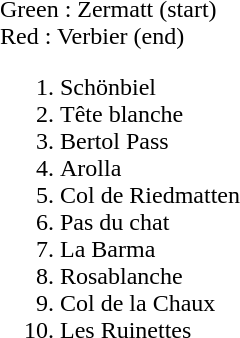<table border="0" style="margin:1em auto;">
<tr>
<td><br></td>
<td><br>Green : Zermatt (start)<br>Red : Verbier (end)<ol><li>Schönbiel</li><li>Tête blanche</li><li>Bertol Pass</li><li>Arolla</li><li>Col de Riedmatten</li><li>Pas du chat</li><li>La Barma</li><li>Rosablanche</li><li>Col de la Chaux</li><li>Les Ruinettes</li></ol></td>
</tr>
</table>
